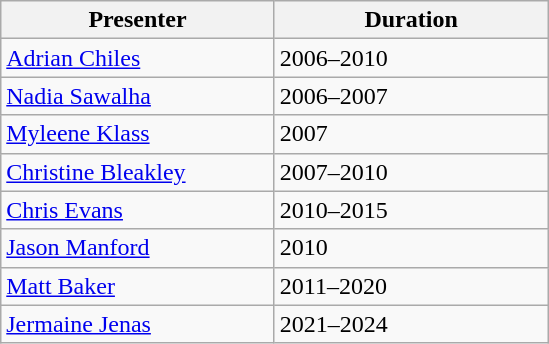<table class="wikitable">
<tr>
<th style="width:175px;" scope="col">Presenter</th>
<th style="width:175px;">Duration</th>
</tr>
<tr>
<td><a href='#'>Adrian Chiles</a></td>
<td>2006–2010</td>
</tr>
<tr>
<td><a href='#'>Nadia Sawalha</a></td>
<td>2006–2007</td>
</tr>
<tr>
<td><a href='#'>Myleene Klass</a></td>
<td>2007</td>
</tr>
<tr>
<td><a href='#'>Christine Bleakley</a></td>
<td>2007–2010</td>
</tr>
<tr>
<td><a href='#'>Chris Evans</a></td>
<td>2010–2015</td>
</tr>
<tr>
<td><a href='#'>Jason Manford</a></td>
<td>2010</td>
</tr>
<tr>
<td><a href='#'>Matt Baker</a></td>
<td>2011–2020</td>
</tr>
<tr>
<td><a href='#'>Jermaine Jenas</a></td>
<td>2021–2024</td>
</tr>
</table>
